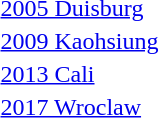<table>
<tr>
<td><a href='#'>2005 Duisburg</a></td>
<td></td>
<td></td>
<td></td>
</tr>
<tr>
<td><a href='#'>2009 Kaohsiung</a></td>
<td></td>
<td></td>
<td></td>
</tr>
<tr>
<td><a href='#'>2013 Cali</a></td>
<td></td>
<td></td>
<td></td>
</tr>
<tr>
<td><a href='#'>2017 Wroclaw</a></td>
<td></td>
<td></td>
<td></td>
</tr>
</table>
